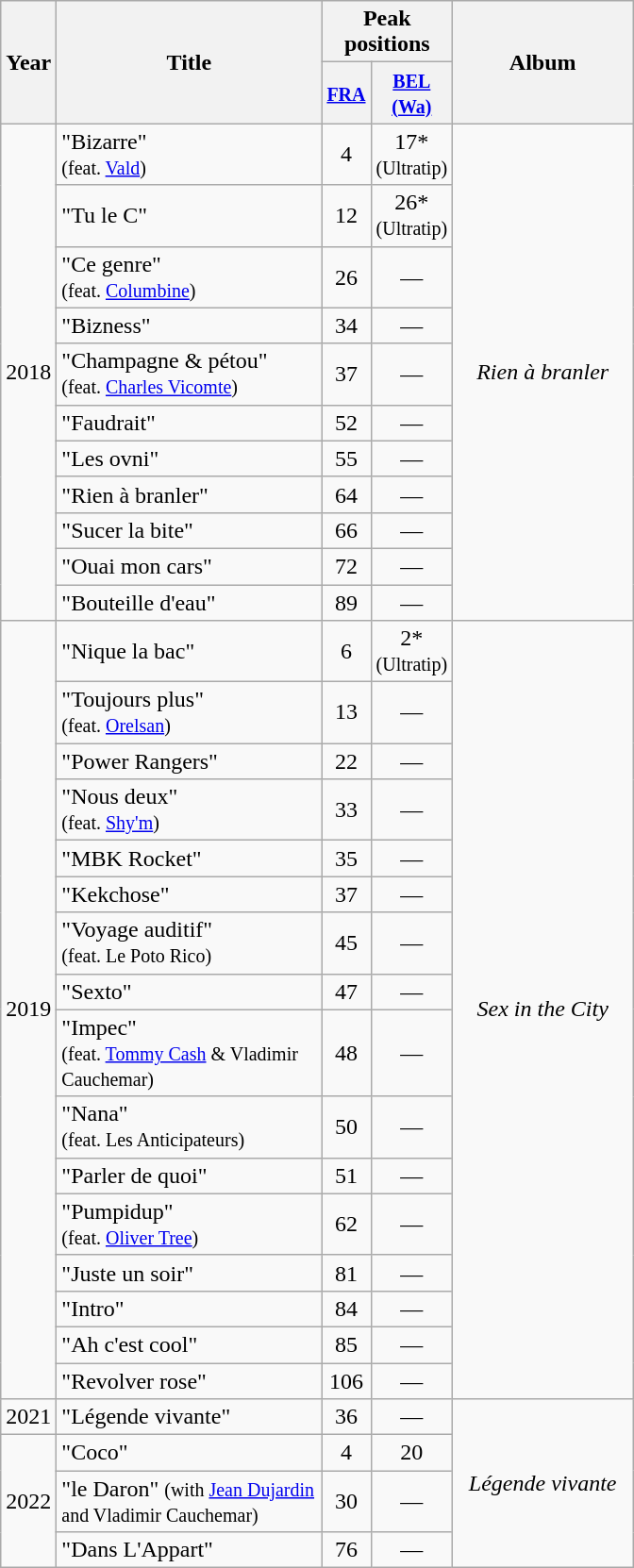<table class="wikitable">
<tr>
<th align="center" rowspan="2" width="10">Year</th>
<th align="center" rowspan="2" width="180">Title</th>
<th align="center" colspan="2" width="30">Peak positions</th>
<th align="center" rowspan="2" width="120">Album</th>
</tr>
<tr>
<th width="20"><small><a href='#'>FRA</a><br></small></th>
<th width="20"><small><a href='#'>BEL<br>(Wa)</a><br></small></th>
</tr>
<tr>
<td align="center" rowspan=11>2018</td>
<td>"Bizarre"<br><small>(feat. <a href='#'>Vald</a>)</small></td>
<td align="center">4</td>
<td align="center">17*<br><small>(Ultratip)</small></td>
<td align="center" rowspan=11><em>Rien à branler</em></td>
</tr>
<tr>
<td>"Tu le C"</td>
<td align="center">12</td>
<td align="center">26*<br><small>(Ultratip)</small></td>
</tr>
<tr>
<td>"Ce genre"<br><small>(feat. <a href='#'>Columbine</a>)</small></td>
<td align="center">26</td>
<td align="center">—</td>
</tr>
<tr>
<td>"Bizness"</td>
<td align="center">34</td>
<td align="center">—</td>
</tr>
<tr>
<td>"Champagne & pétou"<br><small>(feat. <a href='#'>Charles Vicomte</a>)</small></td>
<td align="center">37</td>
<td align="center">—</td>
</tr>
<tr>
<td>"Faudrait"</td>
<td align="center">52</td>
<td align="center">—</td>
</tr>
<tr>
<td>"Les ovni"</td>
<td align="center">55</td>
<td align="center">—</td>
</tr>
<tr>
<td>"Rien à branler"</td>
<td align="center">64</td>
<td align="center">—</td>
</tr>
<tr>
<td>"Sucer la bite"</td>
<td align="center">66</td>
<td align="center">—</td>
</tr>
<tr>
<td>"Ouai mon cars"</td>
<td align="center">72</td>
<td align="center">—</td>
</tr>
<tr>
<td>"Bouteille d'eau"</td>
<td align="center">89</td>
<td align="center">—</td>
</tr>
<tr>
<td align="center" rowspan=16>2019</td>
<td>"Nique la bac"</td>
<td align="center">6</td>
<td align="center">2*<br><small>(Ultratip)</small></td>
<td align="center" rowspan=16><em>Sex in the City</em></td>
</tr>
<tr>
<td>"Toujours plus"<br><small>(feat. <a href='#'>Orelsan</a>)</small></td>
<td align="center">13</td>
<td align="center">—</td>
</tr>
<tr>
<td>"Power Rangers"</td>
<td align="center">22</td>
<td align="center">—</td>
</tr>
<tr>
<td>"Nous deux"<br><small>(feat. <a href='#'>Shy'm</a>)</small></td>
<td align="center">33</td>
<td align="center">—</td>
</tr>
<tr>
<td>"MBK Rocket"</td>
<td align="center">35</td>
<td align="center">—</td>
</tr>
<tr>
<td>"Kekchose"</td>
<td align="center">37</td>
<td align="center">—</td>
</tr>
<tr>
<td>"Voyage auditif"<br><small>(feat. Le Poto Rico)</small></td>
<td align="center">45</td>
<td align="center">—</td>
</tr>
<tr>
<td>"Sexto"</td>
<td align="center">47</td>
<td align="center">—</td>
</tr>
<tr>
<td>"Impec"<br><small>(feat. <a href='#'>Tommy Cash</a> & Vladimir Cauchemar)</small></td>
<td align="center">48</td>
<td align="center">—</td>
</tr>
<tr>
<td>"Nana"<br><small>(feat. Les Anticipateurs)</small></td>
<td align="center">50</td>
<td align="center">—</td>
</tr>
<tr>
<td>"Parler de quoi"</td>
<td align="center">51</td>
<td align="center">—</td>
</tr>
<tr>
<td>"Pumpidup"<br><small>(feat. <a href='#'>Oliver Tree</a>)</small></td>
<td align="center">62</td>
<td align="center">—</td>
</tr>
<tr>
<td>"Juste un soir"</td>
<td align="center">81</td>
<td align="center">—</td>
</tr>
<tr>
<td>"Intro"</td>
<td align="center">84</td>
<td align="center">—</td>
</tr>
<tr>
<td>"Ah c'est cool"</td>
<td align="center">85</td>
<td align="center">—</td>
</tr>
<tr>
<td>"Revolver rose"</td>
<td align="center">106</td>
<td align="center">—</td>
</tr>
<tr>
<td align="center">2021</td>
<td>"Légende vivante"</td>
<td align="center">36</td>
<td align="center">—</td>
<td align="center" rowspan=4><em>Légende vivante</em></td>
</tr>
<tr>
<td align="center" rowspan=3>2022</td>
<td>"Coco"</td>
<td align="center">4</td>
<td align="center">20</td>
</tr>
<tr>
<td>"le Daron" <small>(with <a href='#'>Jean Dujardin</a> and Vladimir Cauchemar)</small></td>
<td align="center">30</td>
<td align="center">—</td>
</tr>
<tr>
<td>"Dans L'Appart"</td>
<td align="center">76</td>
<td align="center">—</td>
</tr>
</table>
